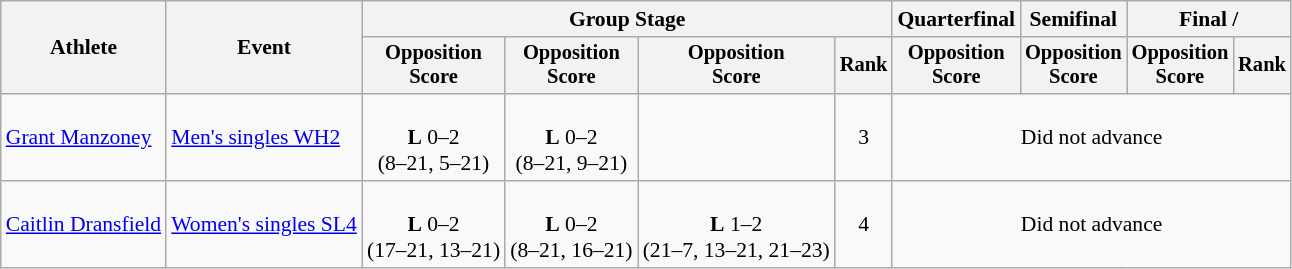<table class="wikitable" style="font-size:90%; text-align:center">
<tr>
<th rowspan="2">Athlete</th>
<th rowspan="2">Event</th>
<th colspan="4">Group Stage</th>
<th>Quarterfinal</th>
<th>Semifinal</th>
<th colspan="2">Final / </th>
</tr>
<tr style="font-size:95%">
<th>Opposition<br>Score</th>
<th>Opposition<br>Score</th>
<th>Opposition<br>Score</th>
<th>Rank</th>
<th>Opposition<br>Score</th>
<th>Opposition<br>Score</th>
<th>Opposition<br>Score</th>
<th>Rank</th>
</tr>
<tr>
<td align="left"><a href='#'>Grant Manzoney</a></td>
<td align="left"><a href='#'>Men's singles WH2</a></td>
<td><br><strong>L</strong> 0–2<br>(8–21, 5–21)</td>
<td><br><strong>L</strong> 0–2<br>(8–21, 9–21)</td>
<td></td>
<td>3</td>
<td colspan="4">Did not advance</td>
</tr>
<tr>
<td align="left"><a href='#'>Caitlin Dransfield</a></td>
<td align="left"><a href='#'>Women's singles SL4</a></td>
<td><br><strong>L</strong> 0–2<br>(17–21, 13–21)</td>
<td><br><strong>L</strong> 0–2<br>(8–21, 16–21)</td>
<td><br><strong>L</strong> 1–2<br>(21–7, 13–21, 21–23)</td>
<td>4</td>
<td colspan="4">Did not advance</td>
</tr>
</table>
